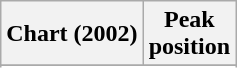<table class="wikitable sortable plainrowheaders" style="text-align:center;" border="1">
<tr>
<th scope="col">Chart (2002)</th>
<th scope="col">Peak<br>position</th>
</tr>
<tr>
</tr>
<tr>
</tr>
<tr>
</tr>
<tr>
</tr>
</table>
